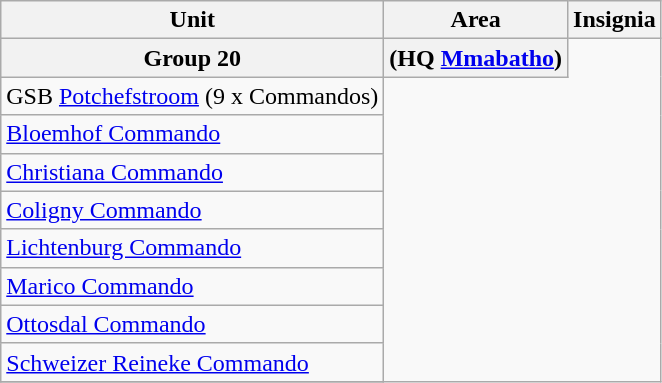<table class="wikitable">
<tr>
<th>Unit</th>
<th>Area</th>
<th>Insignia</th>
</tr>
<tr>
<th>Group 20</th>
<th>(HQ <a href='#'>Mmabatho</a>)</th>
</tr>
<tr>
<td>GSB <a href='#'>Potchefstroom</a> (9 x Commandos)</td>
</tr>
<tr>
<td><a href='#'>Bloemhof Commando</a></td>
</tr>
<tr>
<td><a href='#'>Christiana Commando</a></td>
</tr>
<tr>
<td><a href='#'>Coligny Commando</a></td>
</tr>
<tr>
<td><a href='#'>Lichtenburg Commando</a></td>
</tr>
<tr>
<td><a href='#'>Marico Commando</a></td>
</tr>
<tr>
<td><a href='#'>Ottosdal Commando</a></td>
</tr>
<tr>
<td><a href='#'>Schweizer Reineke Commando</a></td>
</tr>
<tr>
</tr>
</table>
